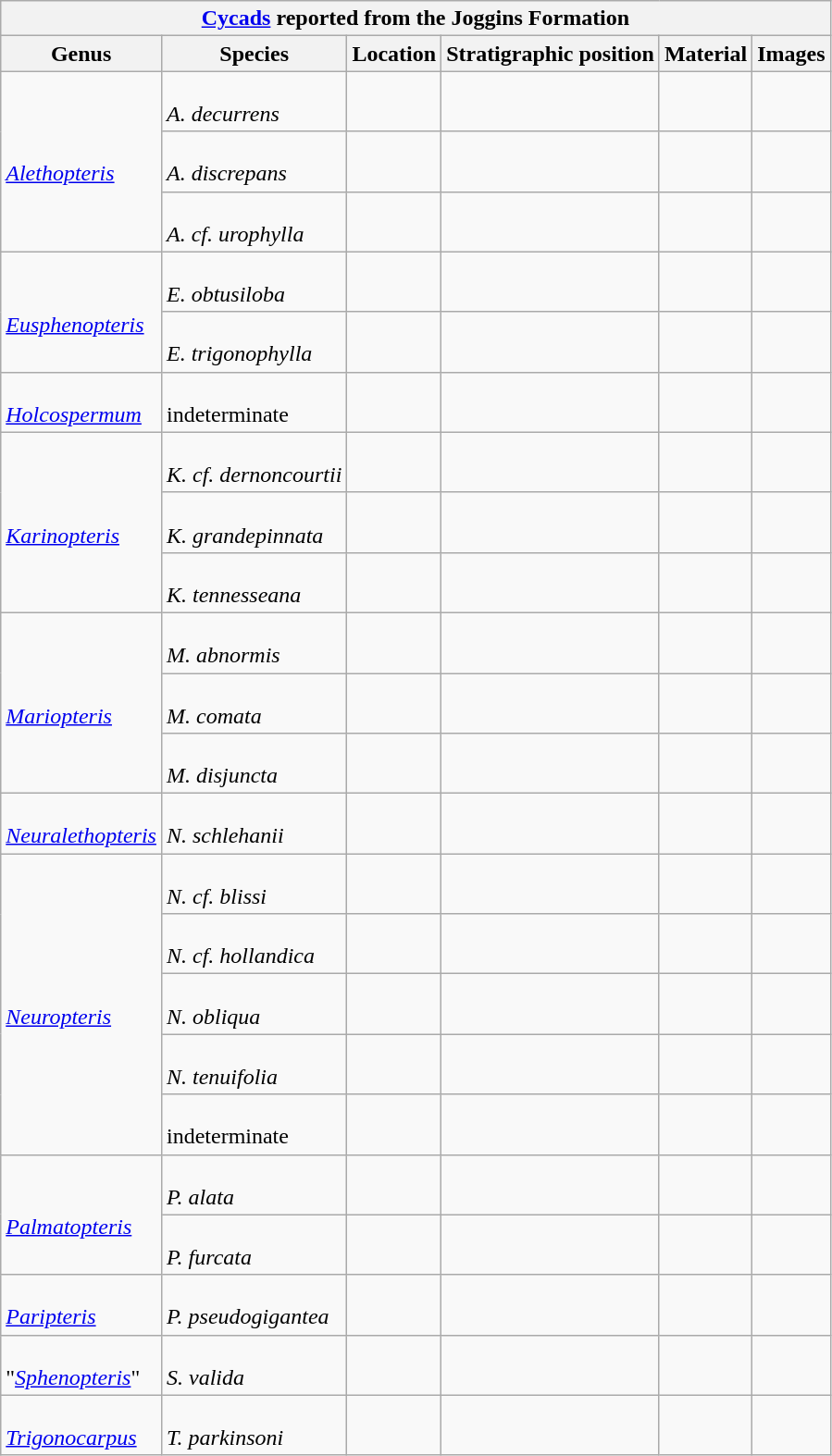<table class="wikitable sortable mw-collapsible">
<tr>
<th colspan="7" style="text-align:center;"><strong><a href='#'>Cycads</a> reported from the Joggins Formation</strong></th>
</tr>
<tr>
<th>Genus</th>
<th>Species</th>
<th>Location</th>
<th>Stratigraphic position</th>
<th>Material</th>
<th>Images</th>
</tr>
<tr>
<td rowspan="3"><br><em><a href='#'>Alethopteris</a></em></td>
<td><br><em>A. decurrens</em></td>
<td></td>
<td></td>
<td></td>
<td></td>
</tr>
<tr>
<td><br><em>A. discrepans</em></td>
<td></td>
<td></td>
<td></td>
<td></td>
</tr>
<tr>
<td><br><em>A. cf. urophylla</em></td>
<td></td>
<td></td>
<td></td>
<td></td>
</tr>
<tr>
<td rowspan="2"><br><em><a href='#'>Eusphenopteris</a></em></td>
<td><br><em>E. obtusiloba</em></td>
<td></td>
<td></td>
<td></td>
<td></td>
</tr>
<tr>
<td><br><em>E. trigonophylla</em></td>
<td></td>
<td></td>
<td></td>
<td></td>
</tr>
<tr>
<td rowspan="1"><br><em><a href='#'>Holcospermum</a></em></td>
<td><br>indeterminate</td>
<td></td>
<td></td>
<td></td>
<td></td>
</tr>
<tr>
<td rowspan="3"><br><em><a href='#'>Karinopteris</a></em></td>
<td><br><em>K. cf. dernoncourtii</em></td>
<td></td>
<td></td>
<td></td>
<td></td>
</tr>
<tr>
<td><br><em>K. grandepinnata</em></td>
<td></td>
<td></td>
<td></td>
<td></td>
</tr>
<tr>
<td><br><em>K. tennesseana</em></td>
<td></td>
<td></td>
<td></td>
<td></td>
</tr>
<tr>
<td rowspan="3"><br><em><a href='#'>Mariopteris</a></em></td>
<td><br><em>M. abnormis</em></td>
<td></td>
<td></td>
<td></td>
<td></td>
</tr>
<tr>
<td><br><em>M. comata</em></td>
<td></td>
<td></td>
<td></td>
<td></td>
</tr>
<tr>
<td><br><em>M. disjuncta</em></td>
<td></td>
<td></td>
<td></td>
<td></td>
</tr>
<tr>
<td rowspan="1"><br><em><a href='#'>Neuralethopteris</a></em></td>
<td><br><em>N. schlehanii</em></td>
<td></td>
<td></td>
<td></td>
<td></td>
</tr>
<tr>
<td rowspan="5"><br><em><a href='#'>Neuropteris</a></em></td>
<td><br><em>N. cf. blissi</em></td>
<td></td>
<td></td>
<td></td>
<td></td>
</tr>
<tr>
<td><br><em>N. cf. hollandica</em></td>
<td></td>
<td></td>
<td></td>
<td></td>
</tr>
<tr>
<td><br><em>N. obliqua</em></td>
<td></td>
<td></td>
<td></td>
<td></td>
</tr>
<tr>
<td><br><em>N. tenuifolia</em></td>
<td></td>
<td></td>
<td></td>
<td></td>
</tr>
<tr>
<td><br>indeterminate</td>
<td></td>
<td></td>
<td></td>
<td></td>
</tr>
<tr>
<td rowspan="2"><br><em><a href='#'>Palmatopteris</a></em></td>
<td><br><em>P. alata</em></td>
<td></td>
<td></td>
<td></td>
<td></td>
</tr>
<tr>
<td><br><em>P. furcata</em></td>
<td></td>
<td></td>
<td></td>
<td></td>
</tr>
<tr>
<td rowspan="1"><br><em><a href='#'>Paripteris</a></em></td>
<td><br><em>P. pseudogigantea</em></td>
<td></td>
<td></td>
<td></td>
<td></td>
</tr>
<tr>
<td rowspan="1"><br>"<em><a href='#'>Sphenopteris</a></em>"</td>
<td><br><em>S. valida</em></td>
<td></td>
<td></td>
<td></td>
<td></td>
</tr>
<tr>
<td rowspan="1"><br><em><a href='#'>Trigonocarpus</a></em></td>
<td><br><em>T. parkinsoni</em></td>
<td></td>
<td></td>
<td></td>
<td></td>
</tr>
</table>
